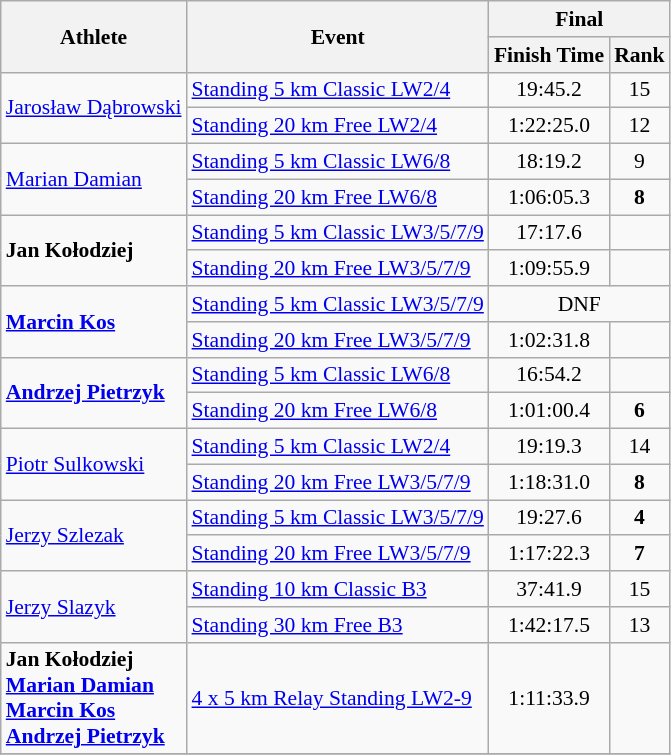<table class="wikitable" style="font-size:90%">
<tr>
<th rowspan="2">Athlete</th>
<th rowspan="2">Event</th>
<th colspan="2">Final</th>
</tr>
<tr>
<th>Finish Time</th>
<th>Rank</th>
</tr>
<tr>
<td rowspan=2><a href='#'>Jarosław Dąbrowski</a></td>
<td rowspan=1><a href='#'>Standing 5 km Classic LW2/4</a></td>
<td align="center">19:45.2</td>
<td align="center">15</td>
</tr>
<tr>
<td rowspan=1><a href='#'>Standing 20 km Free LW2/4</a></td>
<td align="center">1:22:25.0</td>
<td align="center">12</td>
</tr>
<tr>
<td rowspan=2><a href='#'>Marian Damian</a></td>
<td rowspan=1><a href='#'>Standing 5 km Classic LW6/8</a></td>
<td align="center">18:19.2</td>
<td align="center">9</td>
</tr>
<tr>
<td rowspan=1><a href='#'>Standing 20 km Free LW6/8</a></td>
<td align="center">1:06:05.3</td>
<td align="center"><strong>8</strong></td>
</tr>
<tr>
<td rowspan=2><strong>Jan Kołodziej</strong></td>
<td rowspan=1><a href='#'>Standing 5 km Classic LW3/5/7/9</a></td>
<td align="center">17:17.6</td>
<td align="center"></td>
</tr>
<tr>
<td rowspan=1><a href='#'>Standing 20 km Free LW3/5/7/9</a></td>
<td align="center">1:09:55.9</td>
<td align="center"></td>
</tr>
<tr>
<td rowspan=2><strong><a href='#'>Marcin Kos</a></strong></td>
<td rowspan=1><a href='#'>Standing 5 km Classic LW3/5/7/9</a></td>
<td align="center" colspan=2>DNF</td>
</tr>
<tr>
<td rowspan=1><a href='#'>Standing 20 km Free LW3/5/7/9</a></td>
<td align="center">1:02:31.8</td>
<td align="center"></td>
</tr>
<tr>
<td rowspan=2><strong><a href='#'>Andrzej Pietrzyk</a></strong></td>
<td rowspan=1><a href='#'>Standing 5 km Classic LW6/8</a></td>
<td align="center">16:54.2</td>
<td align="center"></td>
</tr>
<tr>
<td rowspan=1><a href='#'>Standing 20 km Free LW6/8</a></td>
<td align="center">1:01:00.4</td>
<td align="center"><strong>6</strong></td>
</tr>
<tr>
<td rowspan=2><a href='#'>Piotr Sulkowski</a></td>
<td rowspan=1><a href='#'>Standing 5 km Classic LW2/4</a></td>
<td align="center">19:19.3</td>
<td align="center">14</td>
</tr>
<tr>
<td rowspan=1><a href='#'>Standing 20 km Free LW3/5/7/9</a></td>
<td align="center">1:18:31.0</td>
<td align="center"><strong>8</strong></td>
</tr>
<tr>
<td rowspan=2><a href='#'>Jerzy Szlezak</a></td>
<td rowspan=1><a href='#'>Standing 5 km Classic LW3/5/7/9</a></td>
<td align="center">19:27.6</td>
<td align="center"><strong>4</strong></td>
</tr>
<tr>
<td rowspan=1><a href='#'>Standing 20 km Free LW3/5/7/9</a></td>
<td align="center">1:17:22.3</td>
<td align="center"><strong>7</strong></td>
</tr>
<tr>
<td rowspan=2><a href='#'>Jerzy Slazyk</a></td>
<td rowspan=1><a href='#'>Standing 10 km Classic B3</a></td>
<td align="center">37:41.9</td>
<td align="center">15</td>
</tr>
<tr>
<td rowspan=1><a href='#'>Standing 30 km Free B3</a></td>
<td align="center">1:42:17.5</td>
<td align="center">13</td>
</tr>
<tr>
<td rowspan=1><strong>Jan Kołodziej<br><a href='#'>Marian Damian</a><br><a href='#'>Marcin Kos</a><br><a href='#'>Andrzej Pietrzyk</a></strong></td>
<td rowspan=1><a href='#'>4 x 5 km Relay Standing LW2-9</a></td>
<td align="center">1:11:33.9</td>
<td align="center"></td>
</tr>
<tr>
</tr>
</table>
